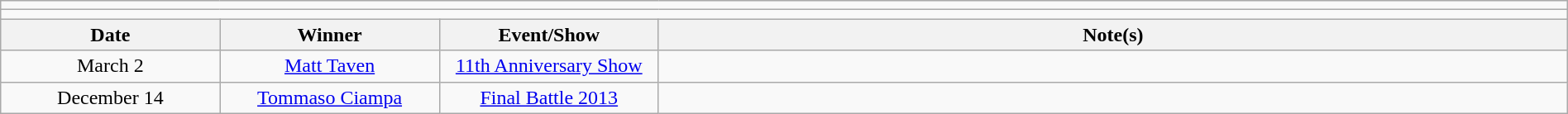<table class="wikitable" style="text-align:center; width:100%;">
<tr>
<td colspan="5"></td>
</tr>
<tr>
<td colspan="5"><strong></strong></td>
</tr>
<tr>
<th width=14%>Date</th>
<th width=14%>Winner</th>
<th width=14%>Event/Show</th>
<th width=58%>Note(s)</th>
</tr>
<tr>
<td>March 2</td>
<td><a href='#'>Matt Taven</a></td>
<td><a href='#'>11th Anniversary Show</a></td>
<td align="left"></td>
</tr>
<tr>
<td>December 14</td>
<td><a href='#'>Tommaso Ciampa</a></td>
<td><a href='#'>Final Battle 2013</a></td>
<td align="left"></td>
</tr>
</table>
